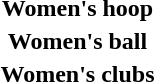<table>
<tr>
<th scope="row">Women's hoop</th>
<td></td>
<td></td>
<td></td>
</tr>
<tr>
<th scope="row">Women's ball</th>
<td></td>
<td></td>
<td></td>
</tr>
<tr>
<th scope="row">Women's clubs</th>
<td></td>
<td></td>
<td></td>
</tr>
</table>
